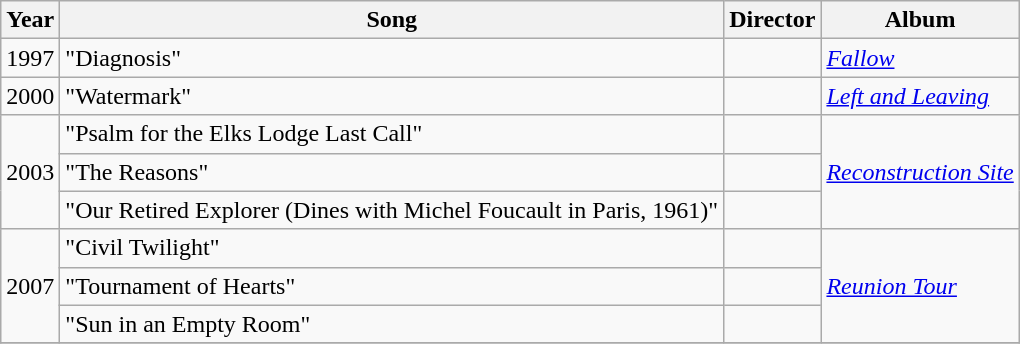<table class="wikitable">
<tr>
<th>Year</th>
<th>Song</th>
<th>Director</th>
<th>Album</th>
</tr>
<tr>
<td>1997</td>
<td>"Diagnosis"</td>
<td></td>
<td><em><a href='#'>Fallow</a></em></td>
</tr>
<tr>
<td>2000</td>
<td>"Watermark"</td>
<td></td>
<td><em><a href='#'>Left and Leaving</a></em></td>
</tr>
<tr>
<td rowspan="3">2003</td>
<td>"Psalm for the Elks Lodge Last Call"</td>
<td></td>
<td rowspan="3"><em><a href='#'>Reconstruction Site</a></em></td>
</tr>
<tr>
<td>"The Reasons"</td>
<td></td>
</tr>
<tr>
<td>"Our Retired Explorer (Dines with Michel Foucault in Paris, 1961)"</td>
<td></td>
</tr>
<tr>
<td rowspan="3">2007</td>
<td>"Civil Twilight"</td>
<td></td>
<td rowspan="3"><em><a href='#'>Reunion Tour</a></em></td>
</tr>
<tr>
<td>"Tournament of Hearts"</td>
<td></td>
</tr>
<tr>
<td>"Sun in an Empty Room"</td>
<td></td>
</tr>
<tr>
</tr>
</table>
